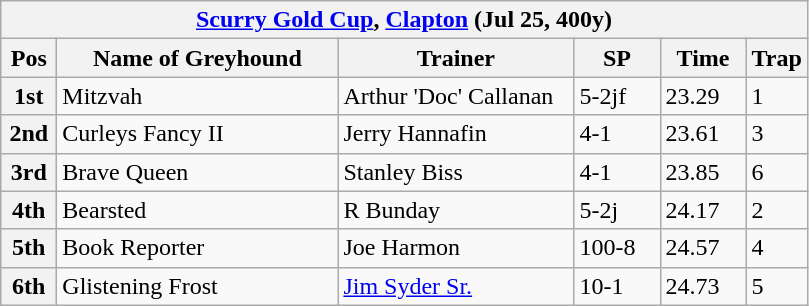<table class="wikitable">
<tr>
<th colspan="6"><a href='#'>Scurry Gold Cup</a>, <a href='#'>Clapton</a> (Jul 25, 400y)</th>
</tr>
<tr>
<th width=30>Pos</th>
<th width=180>Name of Greyhound</th>
<th width=150>Trainer</th>
<th width=50>SP</th>
<th width=50>Time</th>
<th width=30>Trap</th>
</tr>
<tr>
<th>1st</th>
<td>Mitzvah</td>
<td>Arthur 'Doc' Callanan</td>
<td>5-2jf</td>
<td>23.29</td>
<td>1</td>
</tr>
<tr>
<th>2nd</th>
<td>Curleys Fancy II</td>
<td>Jerry Hannafin</td>
<td>4-1</td>
<td>23.61</td>
<td>3</td>
</tr>
<tr>
<th>3rd</th>
<td>Brave Queen</td>
<td>Stanley Biss</td>
<td>4-1</td>
<td>23.85</td>
<td>6</td>
</tr>
<tr>
<th>4th</th>
<td>Bearsted</td>
<td>R Bunday</td>
<td>5-2j</td>
<td>24.17</td>
<td>2</td>
</tr>
<tr>
<th>5th</th>
<td>Book Reporter</td>
<td>Joe Harmon</td>
<td>100-8</td>
<td>24.57</td>
<td>4</td>
</tr>
<tr>
<th>6th</th>
<td>Glistening Frost</td>
<td><a href='#'>Jim Syder Sr.</a></td>
<td>10-1</td>
<td>24.73</td>
<td>5</td>
</tr>
</table>
